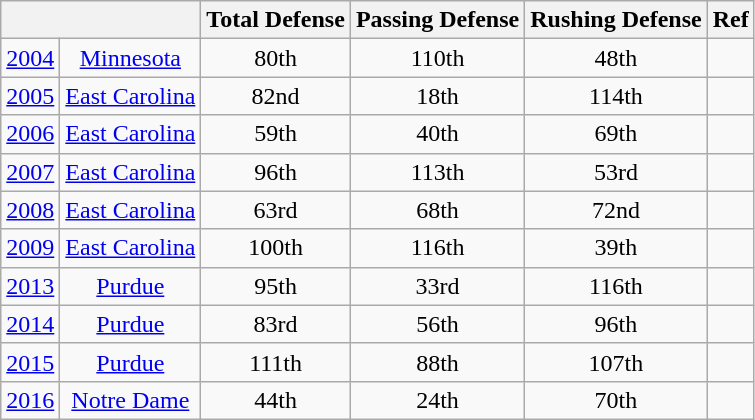<table class="wikitable" style="text-align:center;">
<tr>
<th colspan=2></th>
<th>Total Defense</th>
<th>Passing Defense</th>
<th>Rushing Defense</th>
<th>Ref</th>
</tr>
<tr>
<td><a href='#'>2004</a></td>
<td><a href='#'>Minnesota</a></td>
<td>80th</td>
<td>110th</td>
<td>48th</td>
<td></td>
</tr>
<tr>
<td><a href='#'>2005</a></td>
<td><a href='#'>East Carolina</a></td>
<td>82nd</td>
<td>18th</td>
<td>114th</td>
<td></td>
</tr>
<tr>
<td><a href='#'>2006</a></td>
<td><a href='#'>East Carolina</a></td>
<td>59th</td>
<td>40th</td>
<td>69th</td>
<td></td>
</tr>
<tr>
<td><a href='#'>2007</a></td>
<td><a href='#'>East Carolina</a></td>
<td>96th</td>
<td>113th</td>
<td>53rd</td>
<td></td>
</tr>
<tr>
<td><a href='#'>2008</a></td>
<td><a href='#'>East Carolina</a></td>
<td>63rd</td>
<td>68th</td>
<td>72nd</td>
<td></td>
</tr>
<tr>
<td><a href='#'>2009</a></td>
<td><a href='#'>East Carolina</a></td>
<td>100th</td>
<td>116th</td>
<td>39th</td>
<td></td>
</tr>
<tr>
<td><a href='#'>2013</a></td>
<td><a href='#'>Purdue</a></td>
<td>95th</td>
<td>33rd</td>
<td>116th</td>
<td></td>
</tr>
<tr>
<td><a href='#'>2014</a></td>
<td><a href='#'>Purdue</a></td>
<td>83rd</td>
<td>56th</td>
<td>96th</td>
<td></td>
</tr>
<tr>
<td><a href='#'>2015</a></td>
<td><a href='#'>Purdue</a></td>
<td>111th</td>
<td>88th</td>
<td>107th</td>
<td></td>
</tr>
<tr>
<td><a href='#'>2016</a></td>
<td><a href='#'>Notre Dame</a></td>
<td>44th</td>
<td>24th</td>
<td>70th</td>
<td></td>
</tr>
</table>
